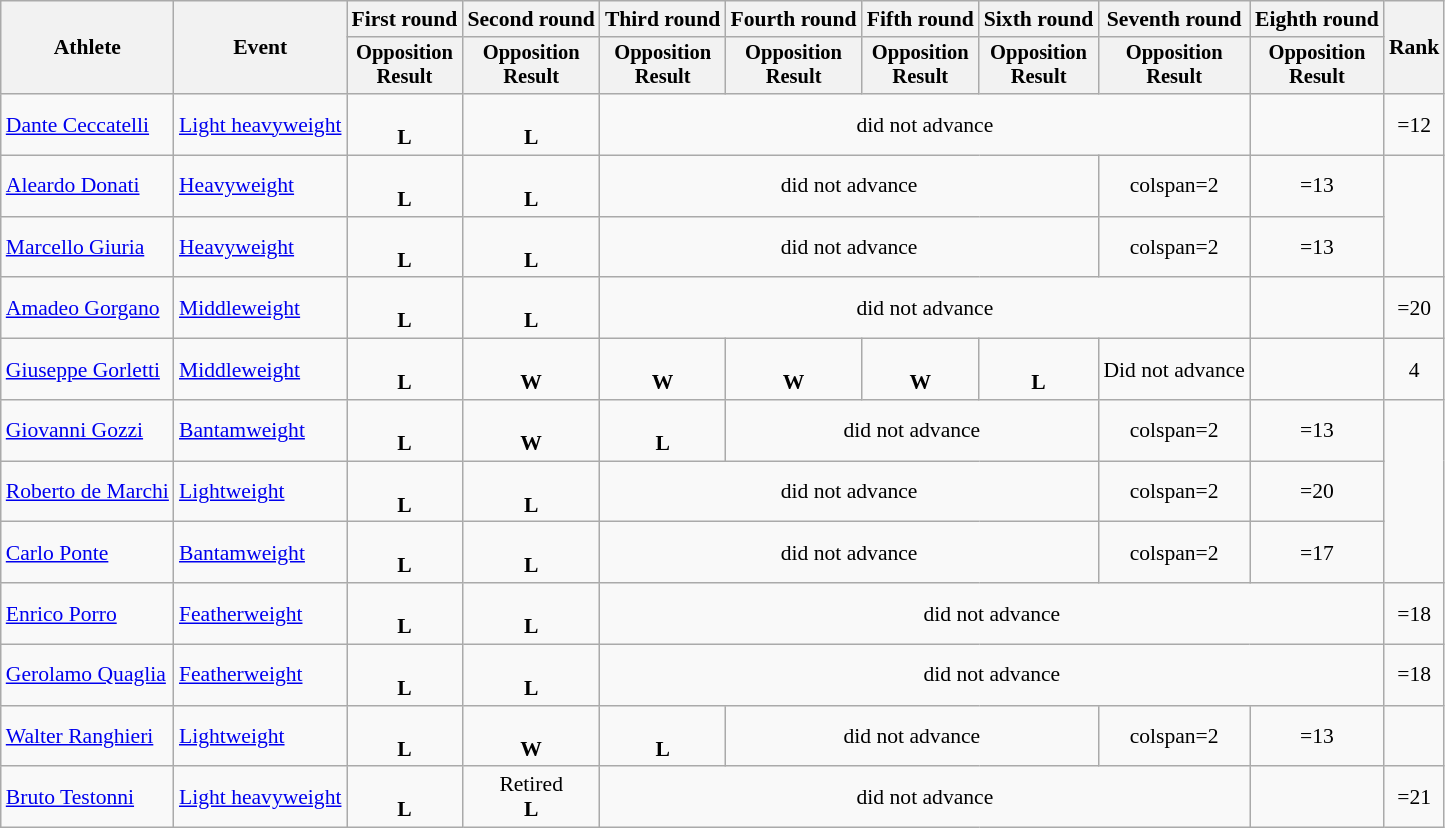<table class="wikitable" style="font-size:90%;">
<tr>
<th rowspan=2>Athlete</th>
<th rowspan=2>Event</th>
<th>First round</th>
<th>Second round</th>
<th>Third round</th>
<th>Fourth round</th>
<th>Fifth round</th>
<th>Sixth round</th>
<th>Seventh round</th>
<th>Eighth round</th>
<th rowspan=2>Rank</th>
</tr>
<tr style="font-size: 95%">
<th>Opposition<br>Result</th>
<th>Opposition<br>Result</th>
<th>Opposition<br>Result</th>
<th>Opposition<br>Result</th>
<th>Opposition<br>Result</th>
<th>Opposition<br>Result</th>
<th>Opposition<br>Result</th>
<th>Opposition<br>Result</th>
</tr>
<tr align=center>
<td align=left><a href='#'>Dante Ceccatelli</a></td>
<td align=left><a href='#'>Light heavyweight</a></td>
<td> <br> <strong>L</strong></td>
<td> <br> <strong>L</strong></td>
<td colspan=5>did not advance</td>
<td></td>
<td>=12</td>
</tr>
<tr align=center>
<td align=left><a href='#'>Aleardo Donati</a></td>
<td align=left><a href='#'>Heavyweight</a></td>
<td> <br> <strong>L</strong></td>
<td> <br> <strong>L</strong></td>
<td colspan=4>did not advance</td>
<td>colspan=2 </td>
<td>=13</td>
</tr>
<tr align=center>
<td align=left><a href='#'>Marcello Giuria</a></td>
<td align=left><a href='#'>Heavyweight</a></td>
<td> <br> <strong>L</strong></td>
<td> <br> <strong>L</strong></td>
<td colspan=4>did not advance</td>
<td>colspan=2 </td>
<td>=13</td>
</tr>
<tr align=center>
<td align=left><a href='#'>Amadeo Gorgano</a></td>
<td align=left><a href='#'>Middleweight</a></td>
<td> <br> <strong>L</strong></td>
<td> <br> <strong>L</strong></td>
<td colspan=5>did not advance</td>
<td></td>
<td>=20</td>
</tr>
<tr align=center>
<td align=left><a href='#'>Giuseppe Gorletti</a></td>
<td align=left><a href='#'>Middleweight</a></td>
<td> <br> <strong>L</strong></td>
<td> <br> <strong>W</strong></td>
<td> <br> <strong>W</strong></td>
<td> <br> <strong>W</strong></td>
<td> <br> <strong>W</strong></td>
<td> <br> <strong>L</strong></td>
<td>Did not advance</td>
<td></td>
<td>4</td>
</tr>
<tr align=center>
<td align=left><a href='#'>Giovanni Gozzi</a></td>
<td align=left><a href='#'>Bantamweight</a></td>
<td> <br> <strong>L</strong></td>
<td> <br> <strong>W</strong></td>
<td> <br> <strong>L</strong></td>
<td colspan=3>did not advance</td>
<td>colspan=2 </td>
<td>=13</td>
</tr>
<tr align=center>
<td align=left><a href='#'>Roberto de Marchi</a></td>
<td align=left><a href='#'>Lightweight</a></td>
<td> <br> <strong>L</strong></td>
<td> <br> <strong>L</strong></td>
<td colspan=4>did not advance</td>
<td>colspan=2 </td>
<td>=20</td>
</tr>
<tr align=center>
<td align=left><a href='#'>Carlo Ponte</a></td>
<td align=left><a href='#'>Bantamweight</a></td>
<td> <br> <strong>L</strong></td>
<td> <br> <strong>L</strong></td>
<td colspan=4>did not advance</td>
<td>colspan=2 </td>
<td>=17</td>
</tr>
<tr align=center>
<td align=left><a href='#'>Enrico Porro</a></td>
<td align=left><a href='#'>Featherweight</a></td>
<td> <br> <strong>L</strong></td>
<td> <br> <strong>L</strong></td>
<td colspan=6>did not advance</td>
<td>=18</td>
</tr>
<tr align=center>
<td align=left><a href='#'>Gerolamo Quaglia</a></td>
<td align=left><a href='#'>Featherweight</a></td>
<td> <br> <strong>L</strong></td>
<td> <br> <strong>L</strong></td>
<td colspan=6>did not advance</td>
<td>=18</td>
</tr>
<tr align=center>
<td align=left><a href='#'>Walter Ranghieri</a></td>
<td align=left><a href='#'>Lightweight</a></td>
<td> <br> <strong>L</strong></td>
<td> <br> <strong>W</strong></td>
<td> <br> <strong>L</strong></td>
<td colspan=3>did not advance</td>
<td>colspan=2 </td>
<td>=13</td>
</tr>
<tr align=center>
<td align=left><a href='#'>Bruto Testonni</a></td>
<td align=left><a href='#'>Light heavyweight</a></td>
<td> <br> <strong>L</strong></td>
<td>Retired <br> <strong>L</strong></td>
<td colspan=5>did not advance</td>
<td></td>
<td>=21</td>
</tr>
</table>
